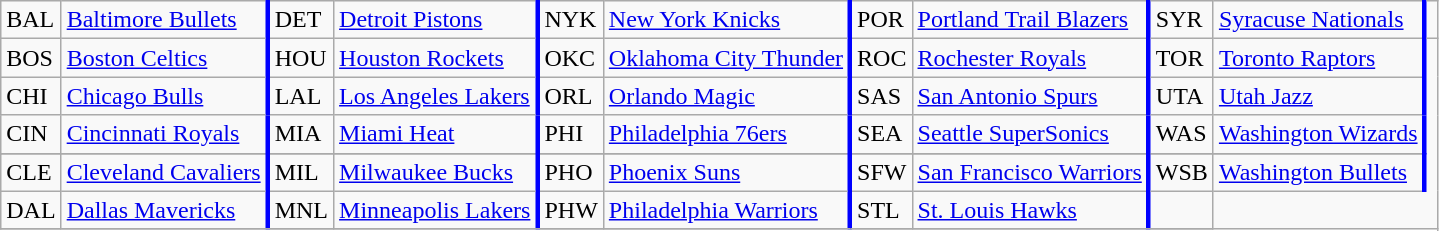<table class="wikitable" align=center>
<tr>
<td>BAL</td>
<td style="border-right: solid blue"><a href='#'>Baltimore Bullets</a></td>
<td>DET</td>
<td style="border-right: solid blue"><a href='#'>Detroit Pistons</a></td>
<td>NYK</td>
<td style="border-right: solid blue"><a href='#'>New York Knicks</a></td>
<td>POR</td>
<td style="border-right: solid blue"><a href='#'>Portland Trail Blazers</a></td>
<td>SYR</td>
<td style="border-right: solid blue"><a href='#'>Syracuse Nationals</a></td>
<td></td>
</tr>
<tr>
<td>BOS</td>
<td style="border-right: solid blue"><a href='#'>Boston Celtics</a></td>
<td>HOU</td>
<td style="border-right: solid blue"><a href='#'>Houston Rockets</a></td>
<td>OKC</td>
<td style="border-right: solid blue"><a href='#'>Oklahoma City Thunder</a></td>
<td>ROC</td>
<td style="border-right: solid blue"><a href='#'>Rochester Royals</a></td>
<td>TOR</td>
<td style="border-right: solid blue"><a href='#'>Toronto Raptors</a></td>
</tr>
<tr>
<td>CHI</td>
<td style="border-right: solid blue"><a href='#'>Chicago Bulls</a></td>
<td>LAL</td>
<td style="border-right: solid blue"><a href='#'>Los Angeles Lakers</a></td>
<td>ORL</td>
<td style="border-right: solid blue"><a href='#'>Orlando Magic</a></td>
<td>SAS</td>
<td style="border-right: solid blue"><a href='#'>San Antonio Spurs</a></td>
<td>UTA</td>
<td style="border-right: solid blue"><a href='#'>Utah Jazz</a></td>
</tr>
<tr>
<td>CIN</td>
<td style="border-right: solid blue"><a href='#'>Cincinnati Royals</a></td>
<td>MIA</td>
<td style="border-right: solid blue"><a href='#'>Miami Heat</a></td>
<td>PHI</td>
<td style="border-right: solid blue"><a href='#'>Philadelphia 76ers</a></td>
<td>SEA</td>
<td style="border-right: solid blue"><a href='#'>Seattle SuperSonics</a></td>
<td>WAS</td>
<td style="border-right: solid blue"><a href='#'>Washington Wizards</a></td>
</tr>
<tr>
</tr>
<tr>
<td>CLE</td>
<td style="border-right: solid blue"><a href='#'>Cleveland Cavaliers</a></td>
<td>MIL</td>
<td style="border-right: solid blue"><a href='#'>Milwaukee Bucks</a></td>
<td>PHO</td>
<td style="border-right: solid blue"><a href='#'>Phoenix Suns</a></td>
<td>SFW</td>
<td style="border-right: solid blue"><a href='#'>San Francisco Warriors</a></td>
<td>WSB</td>
<td style="border-right: solid blue"><a href='#'>Washington Bullets</a></td>
</tr>
<tr>
<td>DAL</td>
<td style="border-right: solid blue"><a href='#'>Dallas Mavericks</a></td>
<td>MNL</td>
<td style="border-right: solid blue"><a href='#'>Minneapolis Lakers</a></td>
<td>PHW</td>
<td style="border-right: solid blue"><a href='#'>Philadelphia Warriors</a></td>
<td>STL</td>
<td style="border-right: solid blue"><a href='#'>St. Louis Hawks</a></td>
<td></td>
</tr>
<tr>
</tr>
</table>
